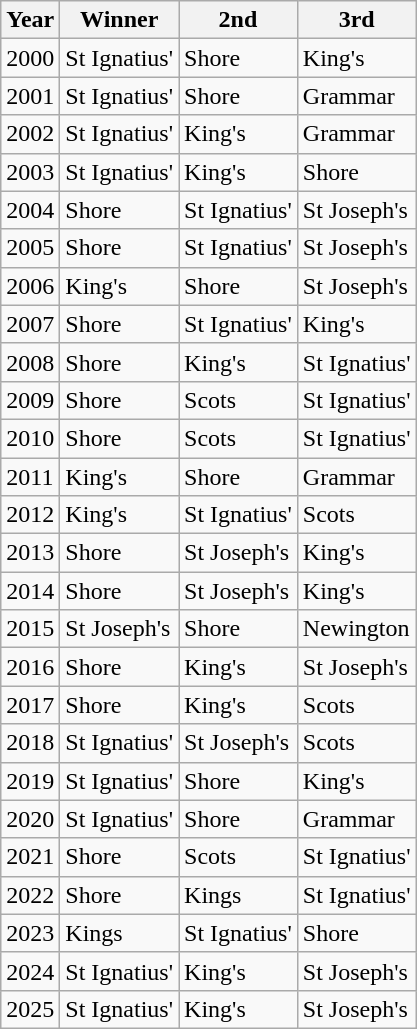<table class="wikitable">
<tr>
<th>Year</th>
<th>Winner</th>
<th>2nd</th>
<th>3rd</th>
</tr>
<tr>
<td>2000</td>
<td>St Ignatius'</td>
<td>Shore</td>
<td>King's</td>
</tr>
<tr>
<td>2001</td>
<td>St Ignatius'</td>
<td>Shore</td>
<td>Grammar</td>
</tr>
<tr>
<td>2002</td>
<td>St Ignatius'</td>
<td>King's</td>
<td>Grammar</td>
</tr>
<tr>
<td>2003</td>
<td>St Ignatius'</td>
<td>King's</td>
<td>Shore</td>
</tr>
<tr>
<td>2004</td>
<td>Shore</td>
<td>St Ignatius'</td>
<td>St Joseph's</td>
</tr>
<tr>
<td>2005</td>
<td>Shore</td>
<td>St Ignatius'</td>
<td>St Joseph's</td>
</tr>
<tr>
<td>2006</td>
<td>King's</td>
<td>Shore</td>
<td>St Joseph's</td>
</tr>
<tr>
<td>2007</td>
<td>Shore</td>
<td>St Ignatius'</td>
<td>King's</td>
</tr>
<tr>
<td>2008</td>
<td>Shore</td>
<td>King's</td>
<td>St Ignatius'</td>
</tr>
<tr>
<td>2009</td>
<td>Shore</td>
<td>Scots</td>
<td>St Ignatius'</td>
</tr>
<tr>
<td>2010</td>
<td>Shore</td>
<td>Scots</td>
<td>St Ignatius'</td>
</tr>
<tr>
<td>2011</td>
<td>King's</td>
<td>Shore</td>
<td>Grammar</td>
</tr>
<tr>
<td>2012</td>
<td>King's</td>
<td>St Ignatius'</td>
<td>Scots</td>
</tr>
<tr>
<td>2013</td>
<td>Shore</td>
<td>St Joseph's</td>
<td>King's</td>
</tr>
<tr>
<td>2014</td>
<td>Shore</td>
<td>St Joseph's</td>
<td>King's</td>
</tr>
<tr>
<td>2015</td>
<td>St Joseph's</td>
<td>Shore</td>
<td>Newington</td>
</tr>
<tr>
<td>2016</td>
<td>Shore</td>
<td>King's</td>
<td>St Joseph's</td>
</tr>
<tr>
<td>2017</td>
<td>Shore</td>
<td>King's</td>
<td>Scots</td>
</tr>
<tr>
<td>2018</td>
<td>St Ignatius'</td>
<td>St Joseph's</td>
<td>Scots</td>
</tr>
<tr>
<td>2019</td>
<td>St Ignatius'</td>
<td>Shore</td>
<td>King's</td>
</tr>
<tr>
<td>2020</td>
<td>St Ignatius'</td>
<td>Shore</td>
<td>Grammar</td>
</tr>
<tr>
<td>2021</td>
<td>Shore</td>
<td>Scots</td>
<td>St Ignatius'</td>
</tr>
<tr>
<td>2022</td>
<td>Shore</td>
<td>Kings</td>
<td>St Ignatius'</td>
</tr>
<tr>
<td>2023</td>
<td>Kings</td>
<td>St Ignatius'</td>
<td>Shore</td>
</tr>
<tr>
<td>2024</td>
<td>St Ignatius'</td>
<td>King's</td>
<td>St Joseph's</td>
</tr>
<tr>
<td>2025</td>
<td>St Ignatius'</td>
<td>King's</td>
<td>St Joseph's</td>
</tr>
</table>
